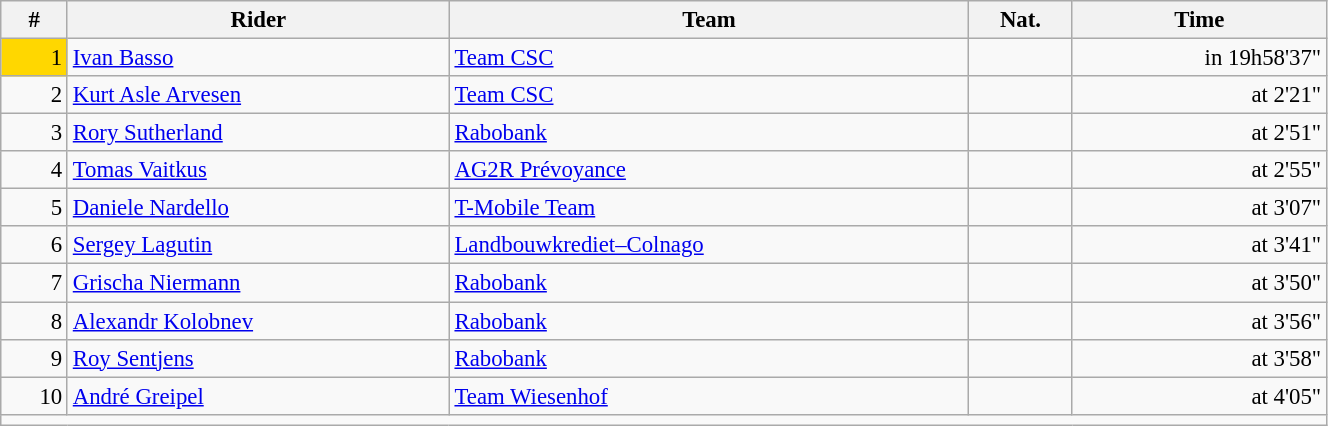<table class=wikitable style="font-size:95%" width="70%">
<tr>
<th align=right>#</th>
<th>Rider</th>
<th>Team</th>
<th>Nat.</th>
<th align=right>Time</th>
</tr>
<tr>
<td align=right bgcolor=gold>1</td>
<td><a href='#'>Ivan Basso</a></td>
<td><a href='#'>Team CSC</a></td>
<td></td>
<td align=right>in 19h58'37"</td>
</tr>
<tr>
<td align=right>2</td>
<td><a href='#'>Kurt Asle Arvesen</a></td>
<td><a href='#'>Team CSC</a></td>
<td></td>
<td align=right>at 2'21"</td>
</tr>
<tr>
<td align=right>3</td>
<td><a href='#'>Rory Sutherland</a></td>
<td><a href='#'>Rabobank</a></td>
<td></td>
<td align=right>at 2'51"</td>
</tr>
<tr>
<td align=right>4</td>
<td><a href='#'>Tomas Vaitkus</a></td>
<td><a href='#'>AG2R Prévoyance</a></td>
<td></td>
<td align=right>at 2'55"</td>
</tr>
<tr>
<td align=right>5</td>
<td><a href='#'>Daniele Nardello</a></td>
<td><a href='#'>T-Mobile Team</a></td>
<td></td>
<td align=right>at 3'07"</td>
</tr>
<tr>
<td align=right>6</td>
<td><a href='#'>Sergey Lagutin</a></td>
<td><a href='#'>Landbouwkrediet–Colnago</a></td>
<td></td>
<td align=right>at 3'41"</td>
</tr>
<tr>
<td align=right>7</td>
<td><a href='#'>Grischa Niermann</a></td>
<td><a href='#'>Rabobank</a></td>
<td></td>
<td align=right>at 3'50"</td>
</tr>
<tr>
<td align=right>8</td>
<td><a href='#'>Alexandr Kolobnev</a></td>
<td><a href='#'>Rabobank</a></td>
<td></td>
<td align=right>at 3'56"</td>
</tr>
<tr>
<td align=right>9</td>
<td><a href='#'>Roy Sentjens</a></td>
<td><a href='#'>Rabobank</a></td>
<td></td>
<td align=right>at 3'58"</td>
</tr>
<tr>
<td align=right>10</td>
<td><a href='#'>André Greipel</a></td>
<td><a href='#'>Team Wiesenhof</a></td>
<td></td>
<td align=right>at 4'05"</td>
</tr>
<tr>
<td align=right colspan=5></td>
</tr>
</table>
